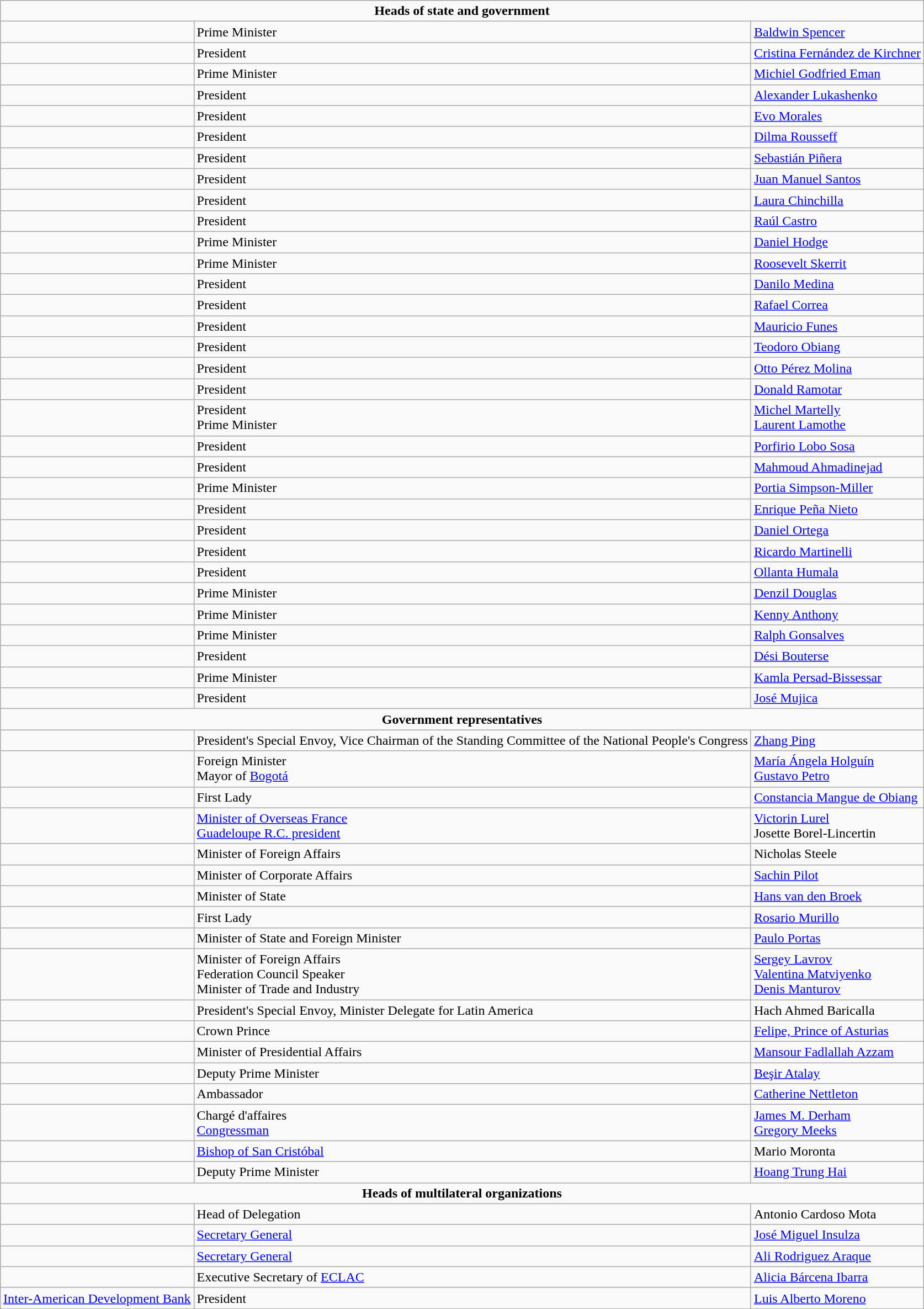<table class="wikitable" style="margin:1em auto;">
<tr align=center>
<td colspan="3"><strong>Heads of state and government</strong></td>
</tr>
<tr>
<td></td>
<td>Prime Minister</td>
<td><a href='#'>Baldwin Spencer</a></td>
</tr>
<tr>
<td></td>
<td>President</td>
<td><a href='#'>Cristina Fernández de Kirchner</a></td>
</tr>
<tr>
<td></td>
<td>Prime Minister</td>
<td><a href='#'>Michiel Godfried Eman</a></td>
</tr>
<tr>
<td></td>
<td>President</td>
<td><a href='#'>Alexander Lukashenko</a></td>
</tr>
<tr>
<td></td>
<td>President</td>
<td><a href='#'>Evo Morales</a></td>
</tr>
<tr>
<td></td>
<td>President</td>
<td><a href='#'>Dilma Rousseff</a></td>
</tr>
<tr>
<td></td>
<td>President</td>
<td><a href='#'>Sebastián Piñera</a></td>
</tr>
<tr>
<td></td>
<td>President</td>
<td><a href='#'>Juan Manuel Santos</a></td>
</tr>
<tr>
<td></td>
<td>President</td>
<td><a href='#'>Laura Chinchilla</a></td>
</tr>
<tr>
<td></td>
<td>President</td>
<td><a href='#'>Raúl Castro</a></td>
</tr>
<tr>
<td></td>
<td>Prime Minister</td>
<td><a href='#'>Daniel Hodge</a></td>
</tr>
<tr>
<td></td>
<td>Prime Minister</td>
<td><a href='#'>Roosevelt Skerrit</a></td>
</tr>
<tr>
<td></td>
<td>President</td>
<td><a href='#'>Danilo Medina</a></td>
</tr>
<tr>
<td></td>
<td>President</td>
<td><a href='#'>Rafael Correa</a></td>
</tr>
<tr>
<td></td>
<td>President</td>
<td><a href='#'>Mauricio Funes</a></td>
</tr>
<tr>
<td></td>
<td>President</td>
<td><a href='#'>Teodoro Obiang</a></td>
</tr>
<tr>
<td></td>
<td>President</td>
<td><a href='#'>Otto Pérez Molina</a></td>
</tr>
<tr>
<td></td>
<td>President</td>
<td><a href='#'>Donald Ramotar</a></td>
</tr>
<tr>
<td></td>
<td>President <br> Prime Minister</td>
<td><a href='#'>Michel Martelly</a> <br> <a href='#'>Laurent Lamothe</a></td>
</tr>
<tr>
<td></td>
<td>President</td>
<td><a href='#'>Porfirio Lobo Sosa</a></td>
</tr>
<tr>
<td></td>
<td>President</td>
<td><a href='#'>Mahmoud Ahmadinejad</a></td>
</tr>
<tr>
<td></td>
<td>Prime Minister</td>
<td><a href='#'>Portia Simpson-Miller</a></td>
</tr>
<tr>
<td></td>
<td>President</td>
<td><a href='#'>Enrique Peña Nieto</a></td>
</tr>
<tr>
<td></td>
<td>President</td>
<td><a href='#'>Daniel Ortega</a></td>
</tr>
<tr>
<td></td>
<td>President</td>
<td><a href='#'>Ricardo Martinelli</a></td>
</tr>
<tr>
<td></td>
<td>President</td>
<td><a href='#'>Ollanta Humala</a></td>
</tr>
<tr>
<td></td>
<td>Prime Minister</td>
<td><a href='#'>Denzil Douglas</a></td>
</tr>
<tr>
<td></td>
<td>Prime Minister</td>
<td><a href='#'>Kenny Anthony</a></td>
</tr>
<tr>
<td></td>
<td>Prime Minister</td>
<td><a href='#'>Ralph Gonsalves</a></td>
</tr>
<tr>
<td></td>
<td>President</td>
<td><a href='#'>Dési Bouterse</a></td>
</tr>
<tr>
<td></td>
<td>Prime Minister</td>
<td><a href='#'>Kamla Persad-Bissessar</a></td>
</tr>
<tr>
<td></td>
<td>President</td>
<td><a href='#'>José Mujica</a></td>
</tr>
<tr align=center>
<td colspan="3"><strong>Government representatives</strong></td>
</tr>
<tr>
<td></td>
<td>President's Special Envoy, Vice Chairman of the Standing Committee of the National People's Congress</td>
<td><a href='#'>Zhang Ping</a></td>
</tr>
<tr>
<td></td>
<td>Foreign Minister <br> Mayor of <a href='#'>Bogotá</a></td>
<td><a href='#'>María Ángela Holguín</a><br> <a href='#'>Gustavo Petro</a></td>
</tr>
<tr>
<td></td>
<td>First Lady</td>
<td><a href='#'>Constancia Mangue de Obiang</a></td>
</tr>
<tr>
<td></td>
<td><a href='#'>Minister of Overseas France</a><br><a href='#'>Guadeloupe R.C. president</a></td>
<td><a href='#'>Victorin Lurel</a><br>Josette Borel-Lincertin</td>
</tr>
<tr>
<td></td>
<td>Minister of Foreign Affairs</td>
<td>Nicholas Steele</td>
</tr>
<tr>
<td></td>
<td>Minister of Corporate Affairs</td>
<td><a href='#'>Sachin Pilot</a></td>
</tr>
<tr>
<td></td>
<td>Minister of State</td>
<td><a href='#'>Hans van den Broek</a></td>
</tr>
<tr>
<td></td>
<td>First Lady</td>
<td><a href='#'>Rosario Murillo</a></td>
</tr>
<tr>
<td></td>
<td>Minister of State and Foreign Minister</td>
<td><a href='#'>Paulo Portas</a></td>
</tr>
<tr>
<td></td>
<td>Minister of Foreign Affairs<br>Federation Council Speaker<br>Minister of Trade and Industry</td>
<td><a href='#'>Sergey Lavrov</a><br><a href='#'>Valentina Matviyenko</a><br><a href='#'>Denis Manturov</a></td>
</tr>
<tr>
<td></td>
<td>President's Special Envoy, Minister Delegate for Latin America</td>
<td>Hach Ahmed Baricalla</td>
</tr>
<tr>
<td></td>
<td>Crown Prince</td>
<td><a href='#'>Felipe, Prince of Asturias</a></td>
</tr>
<tr>
<td></td>
<td>Minister of Presidential Affairs</td>
<td><a href='#'>Mansour Fadlallah Azzam</a></td>
</tr>
<tr>
<td></td>
<td>Deputy Prime Minister</td>
<td><a href='#'>Beşir Atalay</a></td>
</tr>
<tr>
<td></td>
<td>Ambassador</td>
<td><a href='#'>Catherine Nettleton</a></td>
</tr>
<tr>
<td></td>
<td>Chargé d'affaires<br> <a href='#'>Congressman</a></td>
<td><a href='#'>James M. Derham</a> <br> <a href='#'>Gregory Meeks</a></td>
</tr>
<tr>
<td></td>
<td><a href='#'>Bishop of San Cristóbal</a></td>
<td>Mario Moronta</td>
</tr>
<tr>
<td></td>
<td>Deputy Prime Minister</td>
<td><a href='#'>Hoang Trung Hai</a></td>
</tr>
<tr align=center>
<td colspan="3"><strong>Heads of multilateral organizations</strong></td>
</tr>
<tr>
<td></td>
<td>Head of Delegation</td>
<td>Antonio Cardoso Mota</td>
</tr>
<tr>
<td></td>
<td><a href='#'>Secretary General</a></td>
<td><a href='#'>José Miguel Insulza</a></td>
</tr>
<tr>
<td></td>
<td><a href='#'>Secretary General</a></td>
<td><a href='#'>Ali Rodriguez Araque</a></td>
</tr>
<tr>
<td></td>
<td>Executive Secretary of <a href='#'>ECLAC</a></td>
<td><a href='#'>Alicia Bárcena Ibarra</a></td>
</tr>
<tr>
<td><a href='#'>Inter-American Development Bank</a></td>
<td>President</td>
<td><a href='#'>Luis Alberto Moreno</a></td>
</tr>
</table>
